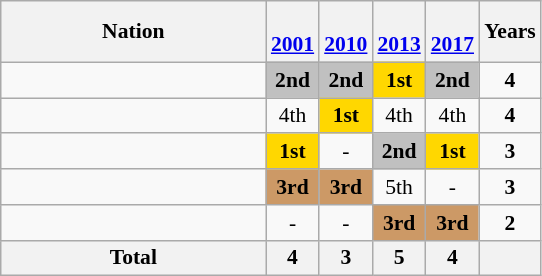<table class="wikitable" style="text-align:center; font-size:90%">
<tr>
<th width=170>Nation</th>
<th><br><a href='#'>2001</a></th>
<th><br><a href='#'>2010</a></th>
<th><br><a href='#'>2013</a></th>
<th><br><a href='#'>2017</a></th>
<th>Years</th>
</tr>
<tr>
<td align=left></td>
<td bgcolor=silver><strong>2nd</strong></td>
<td bgcolor=silver><strong>2nd</strong></td>
<td bgcolor=gold><strong>1st</strong></td>
<td bgcolor=silver><strong>2nd</strong></td>
<td><strong>4</strong></td>
</tr>
<tr>
<td align=left></td>
<td>4th</td>
<td bgcolor=gold><strong>1st</strong></td>
<td>4th</td>
<td>4th</td>
<td><strong>4</strong></td>
</tr>
<tr>
<td align=left></td>
<td bgcolor=gold><strong>1st</strong></td>
<td>-</td>
<td bgcolor=silver><strong>2nd</strong></td>
<td bgcolor=gold><strong>1st</strong></td>
<td><strong>3</strong></td>
</tr>
<tr>
<td align=left></td>
<td bgcolor=#cc9966><strong>3rd</strong></td>
<td bgcolor=#cc9966><strong>3rd</strong></td>
<td>5th</td>
<td>-</td>
<td><strong>3</strong></td>
</tr>
<tr>
<td align=left></td>
<td>-</td>
<td>-</td>
<td bgcolor=#cc9966><strong>3rd</strong></td>
<td bgcolor=#cc9966><strong>3rd</strong></td>
<td><strong>2</strong></td>
</tr>
<tr>
<th>Total</th>
<th>4</th>
<th>3</th>
<th>5</th>
<th>4</th>
<th></th>
</tr>
</table>
